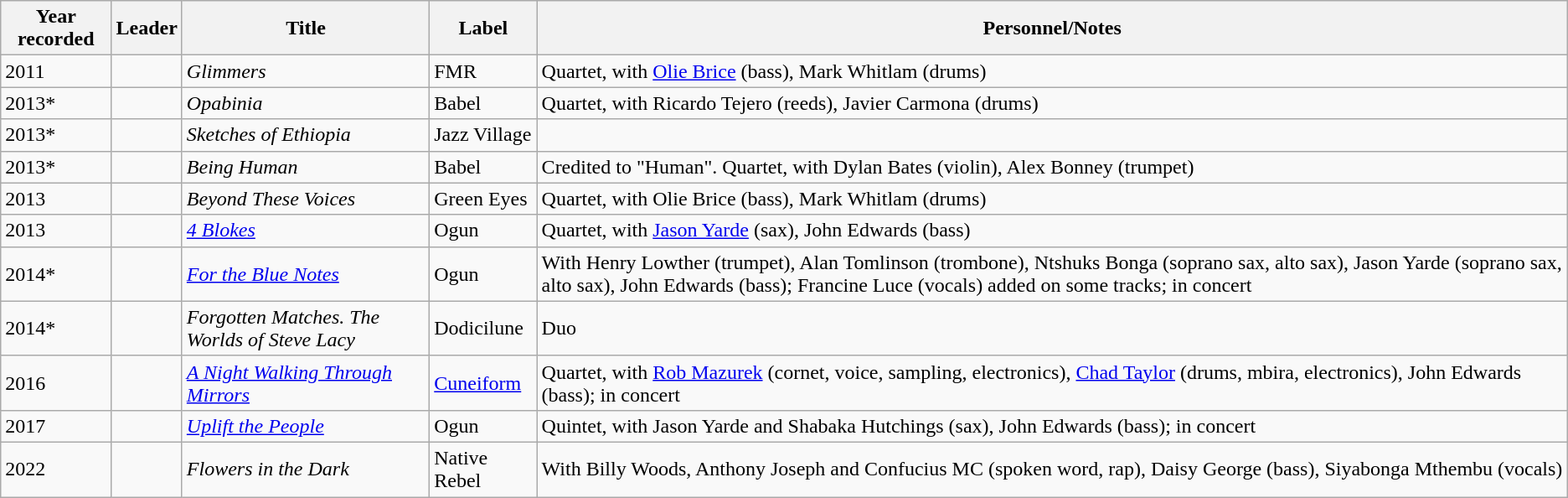<table class="wikitable sortable">
<tr>
<th>Year recorded</th>
<th>Leader</th>
<th>Title</th>
<th>Label</th>
<th>Personnel/Notes</th>
</tr>
<tr>
<td>2011</td>
<td></td>
<td><em>Glimmers</em></td>
<td>FMR</td>
<td>Quartet, with <a href='#'>Olie Brice</a> (bass), Mark Whitlam (drums)</td>
</tr>
<tr>
<td>2013*</td>
<td></td>
<td><em>Opabinia</em></td>
<td>Babel</td>
<td>Quartet, with Ricardo Tejero (reeds), Javier Carmona (drums)</td>
</tr>
<tr>
<td>2013*</td>
<td></td>
<td><em>Sketches of Ethiopia</em></td>
<td>Jazz Village</td>
<td></td>
</tr>
<tr>
<td>2013*</td>
<td></td>
<td><em>Being Human</em></td>
<td>Babel</td>
<td>Credited to "Human". Quartet, with Dylan Bates (violin), Alex Bonney (trumpet)</td>
</tr>
<tr>
<td>2013</td>
<td></td>
<td><em>Beyond These Voices</em></td>
<td>Green Eyes</td>
<td>Quartet, with Olie Brice (bass), Mark Whitlam (drums)</td>
</tr>
<tr>
<td>2013</td>
<td></td>
<td><em><a href='#'>4 Blokes</a></em></td>
<td>Ogun</td>
<td>Quartet, with <a href='#'>Jason Yarde</a> (sax), John Edwards (bass)</td>
</tr>
<tr>
<td>2014*</td>
<td></td>
<td><em><a href='#'>For the Blue Notes</a></em></td>
<td>Ogun</td>
<td>With Henry Lowther (trumpet), Alan Tomlinson (trombone), Ntshuks Bonga (soprano sax, alto sax), Jason Yarde (soprano sax, alto sax), John Edwards (bass); Francine Luce (vocals) added on some tracks; in concert</td>
</tr>
<tr>
<td>2014*</td>
<td></td>
<td><em>Forgotten Matches. The Worlds of Steve Lacy</em></td>
<td>Dodicilune</td>
<td>Duo</td>
</tr>
<tr>
<td>2016</td>
<td></td>
<td><em><a href='#'>A Night Walking Through Mirrors</a></em></td>
<td><a href='#'>Cuneiform</a></td>
<td>Quartet, with <a href='#'>Rob Mazurek</a> (cornet, voice, sampling, electronics), <a href='#'>Chad Taylor</a> (drums, mbira, electronics), John Edwards (bass); in concert</td>
</tr>
<tr>
<td>2017</td>
<td></td>
<td><em><a href='#'>Uplift the People</a></em></td>
<td>Ogun</td>
<td>Quintet, with Jason Yarde and Shabaka Hutchings (sax), John Edwards (bass); in concert</td>
</tr>
<tr>
<td>2022</td>
<td></td>
<td><em>Flowers in the Dark</em></td>
<td>Native Rebel</td>
<td>With Billy Woods, Anthony Joseph and Confucius MC (spoken word, rap), Daisy George (bass), Siyabonga Mthembu (vocals)</td>
</tr>
</table>
